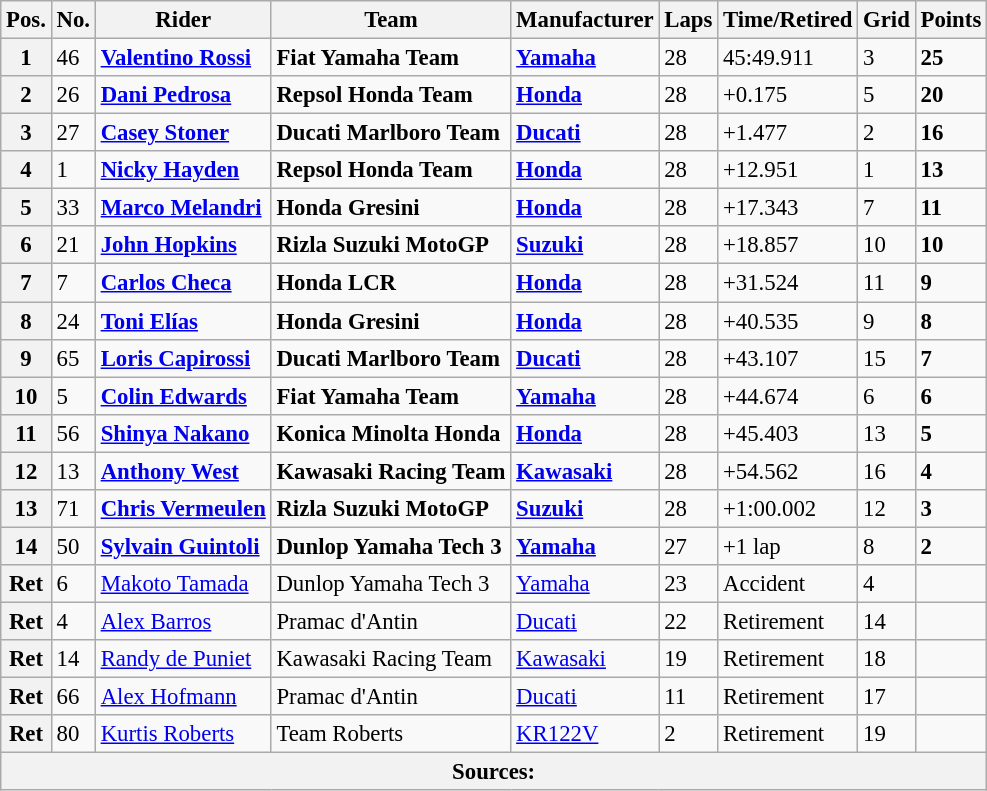<table class="wikitable" style="font-size: 95%;">
<tr>
<th>Pos.</th>
<th>No.</th>
<th>Rider</th>
<th>Team</th>
<th>Manufacturer</th>
<th>Laps</th>
<th>Time/Retired</th>
<th>Grid</th>
<th>Points</th>
</tr>
<tr>
<th>1</th>
<td>46</td>
<td> <strong><a href='#'>Valentino Rossi</a></strong></td>
<td><strong>Fiat Yamaha Team</strong></td>
<td><strong><a href='#'>Yamaha</a></strong></td>
<td>28</td>
<td>45:49.911</td>
<td>3</td>
<td><strong>25</strong></td>
</tr>
<tr>
<th>2</th>
<td>26</td>
<td> <strong><a href='#'>Dani Pedrosa</a></strong></td>
<td><strong>Repsol Honda Team</strong></td>
<td><strong><a href='#'>Honda</a></strong></td>
<td>28</td>
<td>+0.175</td>
<td>5</td>
<td><strong>20</strong></td>
</tr>
<tr>
<th>3</th>
<td>27</td>
<td> <strong><a href='#'>Casey Stoner</a></strong></td>
<td><strong>Ducati Marlboro Team</strong></td>
<td><strong><a href='#'>Ducati</a></strong></td>
<td>28</td>
<td>+1.477</td>
<td>2</td>
<td><strong>16</strong></td>
</tr>
<tr>
<th>4</th>
<td>1</td>
<td> <strong><a href='#'>Nicky Hayden</a></strong></td>
<td><strong>Repsol Honda Team</strong></td>
<td><strong><a href='#'>Honda</a></strong></td>
<td>28</td>
<td>+12.951</td>
<td>1</td>
<td><strong>13</strong></td>
</tr>
<tr>
<th>5</th>
<td>33</td>
<td> <strong><a href='#'>Marco Melandri</a></strong></td>
<td><strong>Honda Gresini</strong></td>
<td><strong><a href='#'>Honda</a></strong></td>
<td>28</td>
<td>+17.343</td>
<td>7</td>
<td><strong>11</strong></td>
</tr>
<tr>
<th>6</th>
<td>21</td>
<td> <strong><a href='#'>John Hopkins</a></strong></td>
<td><strong>Rizla Suzuki MotoGP</strong></td>
<td><strong><a href='#'>Suzuki</a></strong></td>
<td>28</td>
<td>+18.857</td>
<td>10</td>
<td><strong>10</strong></td>
</tr>
<tr>
<th>7</th>
<td>7</td>
<td> <strong><a href='#'>Carlos Checa</a></strong></td>
<td><strong>Honda LCR</strong></td>
<td><strong><a href='#'>Honda</a></strong></td>
<td>28</td>
<td>+31.524</td>
<td>11</td>
<td><strong>9</strong></td>
</tr>
<tr>
<th>8</th>
<td>24</td>
<td> <strong><a href='#'>Toni Elías</a></strong></td>
<td><strong>Honda Gresini</strong></td>
<td><strong><a href='#'>Honda</a></strong></td>
<td>28</td>
<td>+40.535</td>
<td>9</td>
<td><strong>8</strong></td>
</tr>
<tr>
<th>9</th>
<td>65</td>
<td> <strong><a href='#'>Loris Capirossi</a></strong></td>
<td><strong>Ducati Marlboro Team</strong></td>
<td><strong><a href='#'>Ducati</a></strong></td>
<td>28</td>
<td>+43.107</td>
<td>15</td>
<td><strong>7</strong></td>
</tr>
<tr>
<th>10</th>
<td>5</td>
<td> <strong><a href='#'>Colin Edwards</a></strong></td>
<td><strong>Fiat Yamaha Team</strong></td>
<td><strong><a href='#'>Yamaha</a></strong></td>
<td>28</td>
<td>+44.674</td>
<td>6</td>
<td><strong>6</strong></td>
</tr>
<tr>
<th>11</th>
<td>56</td>
<td> <strong><a href='#'>Shinya Nakano</a></strong></td>
<td><strong>Konica Minolta Honda</strong></td>
<td><strong><a href='#'>Honda</a></strong></td>
<td>28</td>
<td>+45.403</td>
<td>13</td>
<td><strong>5</strong></td>
</tr>
<tr>
<th>12</th>
<td>13</td>
<td> <strong><a href='#'>Anthony West</a></strong></td>
<td><strong>Kawasaki Racing Team</strong></td>
<td><strong><a href='#'>Kawasaki</a></strong></td>
<td>28</td>
<td>+54.562</td>
<td>16</td>
<td><strong>4</strong></td>
</tr>
<tr>
<th>13</th>
<td>71</td>
<td> <strong><a href='#'>Chris Vermeulen</a></strong></td>
<td><strong>Rizla Suzuki MotoGP</strong></td>
<td><strong><a href='#'>Suzuki</a></strong></td>
<td>28</td>
<td>+1:00.002</td>
<td>12</td>
<td><strong>3</strong></td>
</tr>
<tr>
<th>14</th>
<td>50</td>
<td> <strong><a href='#'>Sylvain Guintoli</a></strong></td>
<td><strong>Dunlop Yamaha Tech 3</strong></td>
<td><strong><a href='#'>Yamaha</a></strong></td>
<td>27</td>
<td>+1 lap</td>
<td>8</td>
<td><strong>2</strong></td>
</tr>
<tr>
<th>Ret</th>
<td>6</td>
<td> <a href='#'>Makoto Tamada</a></td>
<td>Dunlop Yamaha Tech 3</td>
<td><a href='#'>Yamaha</a></td>
<td>23</td>
<td>Accident</td>
<td>4</td>
<td></td>
</tr>
<tr>
<th>Ret</th>
<td>4</td>
<td> <a href='#'>Alex Barros</a></td>
<td>Pramac d'Antin</td>
<td><a href='#'>Ducati</a></td>
<td>22</td>
<td>Retirement</td>
<td>14</td>
<td></td>
</tr>
<tr>
<th>Ret</th>
<td>14</td>
<td> <a href='#'>Randy de Puniet</a></td>
<td>Kawasaki Racing Team</td>
<td><a href='#'>Kawasaki</a></td>
<td>19</td>
<td>Retirement</td>
<td>18</td>
<td></td>
</tr>
<tr>
<th>Ret</th>
<td>66</td>
<td> <a href='#'>Alex Hofmann</a></td>
<td>Pramac d'Antin</td>
<td><a href='#'>Ducati</a></td>
<td>11</td>
<td>Retirement</td>
<td>17</td>
<td></td>
</tr>
<tr>
<th>Ret</th>
<td>80</td>
<td> <a href='#'>Kurtis Roberts</a></td>
<td>Team Roberts</td>
<td><a href='#'>KR122V</a></td>
<td>2</td>
<td>Retirement</td>
<td>19</td>
<td></td>
</tr>
<tr>
<th colspan=9>Sources:</th>
</tr>
</table>
